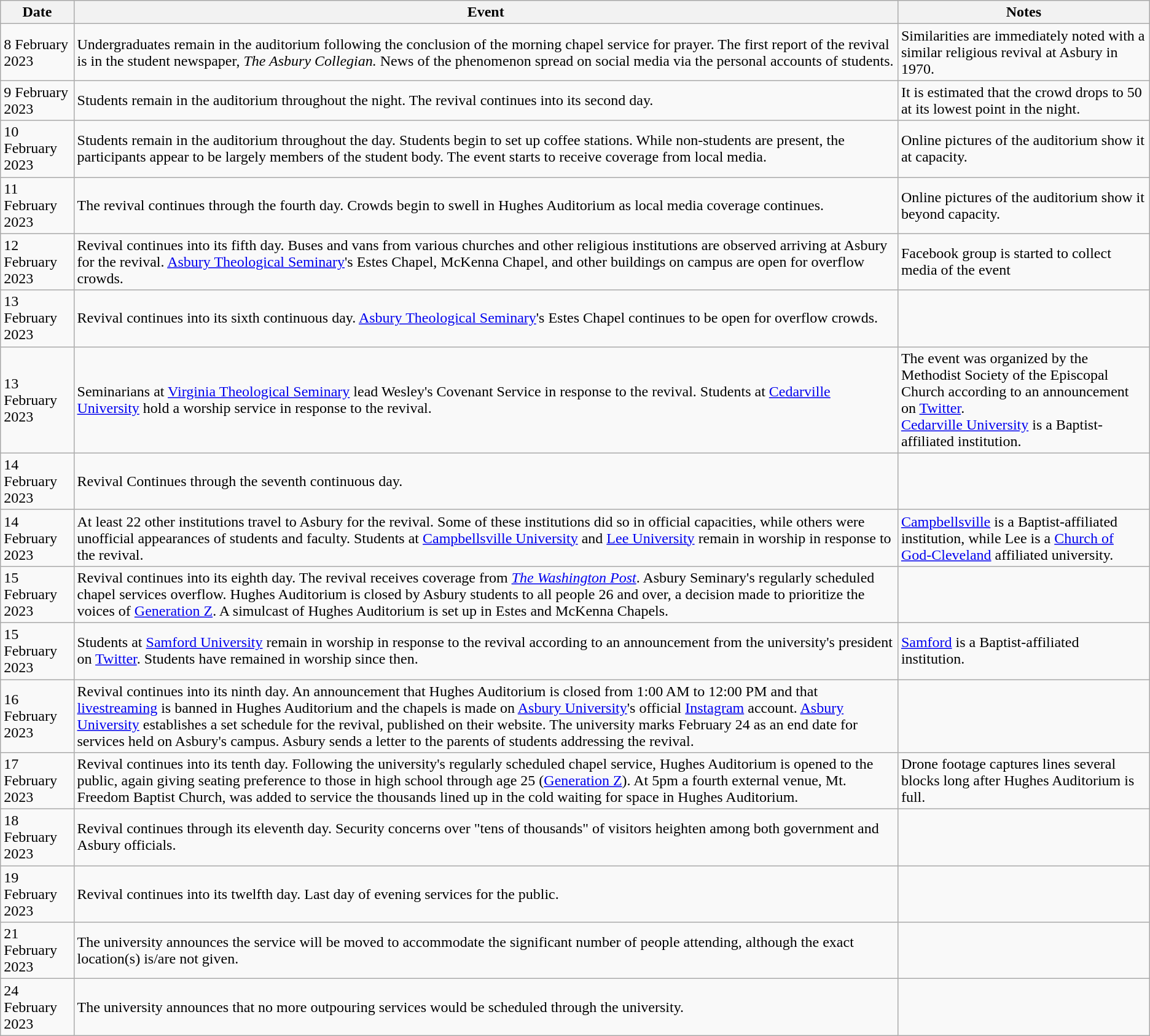<table class="wikitable">
<tr>
<th>Date</th>
<th>Event</th>
<th>Notes</th>
</tr>
<tr>
<td>8 February 2023</td>
<td>Undergraduates remain in the auditorium following the conclusion of the morning chapel service for prayer. The first report of the revival is in the student newspaper, <em>The Asbury Collegian.</em> News of the phenomenon spread on social media via the personal accounts of students.</td>
<td>Similarities are immediately noted with a similar religious revival at Asbury in 1970.</td>
</tr>
<tr>
<td>9 February 2023</td>
<td>Students remain in the auditorium throughout the night. The revival continues into its second day.</td>
<td>It is estimated that the crowd drops to 50 at its lowest point in the night.</td>
</tr>
<tr>
<td>10 February 2023</td>
<td>Students remain in the auditorium throughout the day. Students begin to set up coffee stations. While non-students are present, the participants appear to be largely members of the student body. The event starts to receive coverage from local media.</td>
<td>Online pictures of the auditorium show it at capacity.</td>
</tr>
<tr>
<td>11 February 2023</td>
<td>The revival continues through the fourth day. Crowds begin to swell in Hughes Auditorium as local media coverage continues.</td>
<td>Online pictures of the auditorium show it beyond capacity.</td>
</tr>
<tr>
<td>12 February 2023</td>
<td>Revival continues into its fifth day. Buses and vans from various churches and other religious institutions are observed arriving at Asbury for the revival. <a href='#'>Asbury Theological Seminary</a>'s Estes Chapel, McKenna Chapel, and other buildings on campus are open for overflow crowds.</td>
<td>Facebook group is started to collect media of the event </td>
</tr>
<tr>
<td>13 February 2023</td>
<td>Revival continues into its sixth continuous day. <a href='#'>Asbury Theological Seminary</a>'s Estes Chapel continues to be open for overflow crowds.</td>
<td></td>
</tr>
<tr>
<td>13 February 2023</td>
<td>Seminarians at <a href='#'>Virginia Theological Seminary</a> lead Wesley's Covenant Service in response to the revival. Students at <a href='#'>Cedarville University</a> hold a worship service in response to the revival.</td>
<td>The event was organized by the Methodist Society of the Episcopal Church according to an announcement on <a href='#'>Twitter</a>.<br><a href='#'>Cedarville University</a> is a Baptist-affiliated institution.</td>
</tr>
<tr>
<td>14 February 2023</td>
<td>Revival Continues through the seventh continuous day.</td>
<td></td>
</tr>
<tr>
<td>14 February 2023</td>
<td>At least 22 other institutions travel to Asbury for the revival. Some of these institutions did so in official capacities, while others were unofficial appearances of students and faculty. Students at <a href='#'>Campbellsville University</a> and <a href='#'>Lee University</a> remain in worship in response to the revival.</td>
<td><a href='#'>Campbellsville</a> is a Baptist-affiliated institution, while Lee is a <a href='#'>Church of God-Cleveland</a> affiliated university.</td>
</tr>
<tr>
<td>15 February 2023</td>
<td>Revival continues into its eighth day. The revival receives coverage from <em><a href='#'>The Washington Post</a></em>. Asbury Seminary's regularly scheduled chapel services overflow. Hughes Auditorium is closed by Asbury students to all people 26 and over, a decision made to prioritize the voices of <a href='#'>Generation Z</a>. A simulcast of Hughes Auditorium is set up in Estes and McKenna Chapels.</td>
<td></td>
</tr>
<tr>
<td>15 February 2023</td>
<td>Students at <a href='#'>Samford University</a> remain in worship in response to the revival according to an announcement from the university's president on <a href='#'>Twitter</a>. Students have remained in worship since then.</td>
<td><a href='#'>Samford</a> is a Baptist-affiliated institution.</td>
</tr>
<tr>
<td>16 February 2023</td>
<td>Revival continues into its ninth day. An announcement that Hughes Auditorium is closed from 1:00 AM to 12:00 PM and that <a href='#'>livestreaming</a> is banned in Hughes Auditorium and the chapels is made on <a href='#'>Asbury University</a>'s official <a href='#'>Instagram</a> account. <a href='#'>Asbury University</a> establishes a set schedule for the revival, published on their website. The university marks February 24 as an end date for services held on Asbury's campus. Asbury sends a letter to the parents of students addressing the revival.</td>
<td></td>
</tr>
<tr>
<td>17 February 2023</td>
<td>Revival continues into its tenth day.  Following the university's regularly scheduled chapel service, Hughes Auditorium is opened to the public, again giving seating preference to those in high school through age 25 (<a href='#'>Generation Z</a>).  At 5pm a fourth external venue, Mt. Freedom Baptist Church, was added to service the thousands lined up in the cold waiting for space in Hughes Auditorium.</td>
<td>Drone footage captures lines several blocks long after Hughes Auditorium is full.</td>
</tr>
<tr>
<td>18 February 2023</td>
<td>Revival continues through its eleventh day. Security concerns over "tens of thousands" of visitors heighten among both government and Asbury officials.</td>
<td></td>
</tr>
<tr>
<td>19 February 2023</td>
<td>Revival continues into its twelfth day. Last day of evening services for the public.</td>
<td></td>
</tr>
<tr>
<td>21 February 2023</td>
<td>The university announces the service will be moved to accommodate the significant number of people attending, although the exact location(s) is/are not given.</td>
<td></td>
</tr>
<tr>
<td>24 February 2023</td>
<td>The university announces that no more outpouring services would be scheduled through the university.</td>
</tr>
</table>
